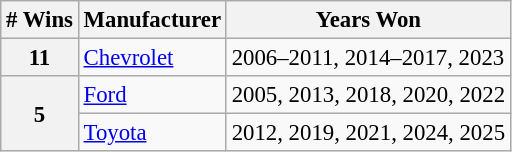<table class="wikitable" style="font-size: 95%;">
<tr>
<th># Wins</th>
<th>Manufacturer</th>
<th>Years Won</th>
</tr>
<tr>
<th>11</th>
<td><a href='#'>Chevrolet</a></td>
<td>2006–2011, 2014–2017, 2023</td>
</tr>
<tr>
<th rowspan="2">5</th>
<td><a href='#'>Ford</a></td>
<td>2005, 2013, 2018, 2020, 2022</td>
</tr>
<tr>
<td><a href='#'>Toyota</a></td>
<td>2012, 2019, 2021, 2024, 2025</td>
</tr>
</table>
